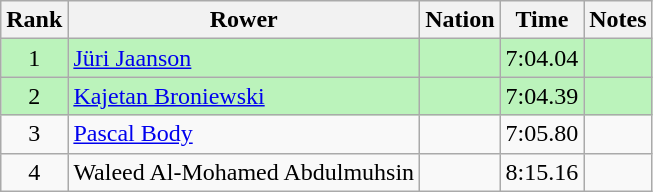<table class="wikitable sortable" style="text-align:center">
<tr>
<th>Rank</th>
<th>Rower</th>
<th>Nation</th>
<th>Time</th>
<th>Notes</th>
</tr>
<tr bgcolor=bbf3bb>
<td>1</td>
<td data-sort-value="Jaanson, Jüri" align=left><a href='#'>Jüri Jaanson</a></td>
<td align=left></td>
<td>7:04.04</td>
<td></td>
</tr>
<tr bgcolor=bbf3bb>
<td>2</td>
<td data-sort-value="Broniewski, Kajetan" align=left><a href='#'>Kajetan Broniewski</a></td>
<td align=left></td>
<td>7:04.39</td>
<td></td>
</tr>
<tr>
<td>3</td>
<td data-sort-value="Body, Pascal" align=left><a href='#'>Pascal Body</a></td>
<td align=left></td>
<td>7:05.80</td>
<td></td>
</tr>
<tr>
<td>4</td>
<td data-sort-value="Abdulmuhsin, Waleed Al-Mohamed" align=left>Waleed Al-Mohamed Abdulmuhsin</td>
<td align=left></td>
<td>8:15.16</td>
<td></td>
</tr>
</table>
